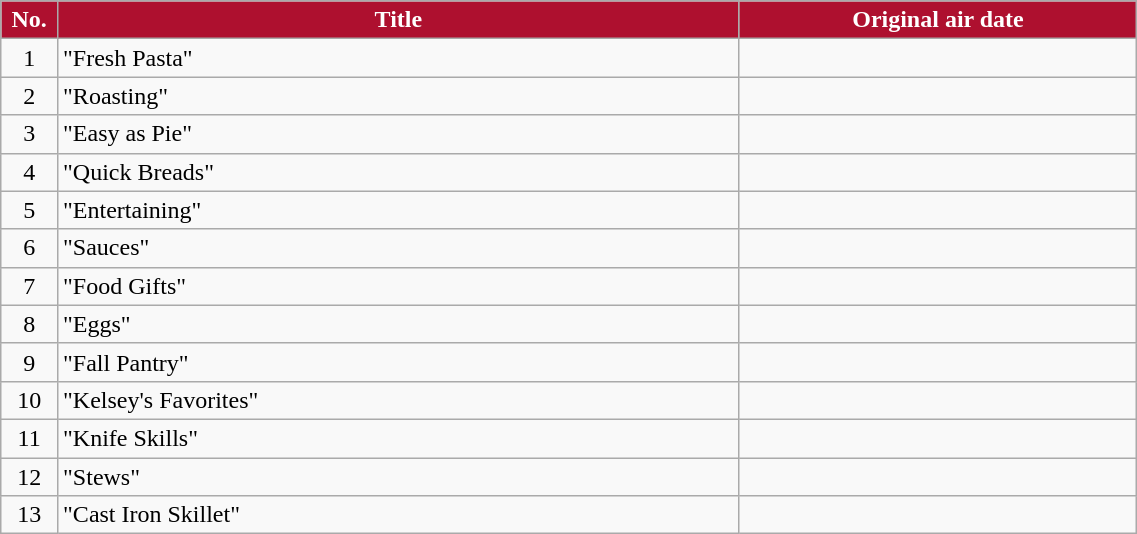<table class="wikitable plainrowheaders" style="width:60%;">
<tr>
<th style="background-color: #AE102F; color: #FFFFFF;" width=5%>No.</th>
<th style="background-color: #AE102F; color: #FFFFFF;" width=60%>Title</th>
<th style="background-color: #AE102F; color: #FFFFFF;">Original air date</th>
</tr>
<tr>
<td align=center>1</td>
<td>"Fresh Pasta"</td>
<td align=center></td>
</tr>
<tr>
<td align=center>2</td>
<td>"Roasting"</td>
<td align=center></td>
</tr>
<tr>
<td align=center>3</td>
<td>"Easy as Pie"</td>
<td align=center></td>
</tr>
<tr>
<td align=center>4</td>
<td>"Quick Breads"</td>
<td align=center></td>
</tr>
<tr>
<td align=center>5</td>
<td>"Entertaining"</td>
<td align=center></td>
</tr>
<tr>
<td align=center>6</td>
<td>"Sauces"</td>
<td align=center></td>
</tr>
<tr>
<td align=center>7</td>
<td>"Food Gifts"</td>
<td align=center></td>
</tr>
<tr>
<td align=center>8</td>
<td>"Eggs"</td>
<td align=center></td>
</tr>
<tr>
<td align=center>9</td>
<td>"Fall Pantry"</td>
<td align=center></td>
</tr>
<tr>
<td align=center>10</td>
<td>"Kelsey's Favorites"</td>
<td align=center></td>
</tr>
<tr>
<td align=center>11</td>
<td>"Knife Skills"</td>
<td align=center></td>
</tr>
<tr>
<td align=center>12</td>
<td>"Stews"</td>
<td align=center></td>
</tr>
<tr>
<td align=center>13</td>
<td>"Cast Iron Skillet"</td>
<td align=center></td>
</tr>
</table>
